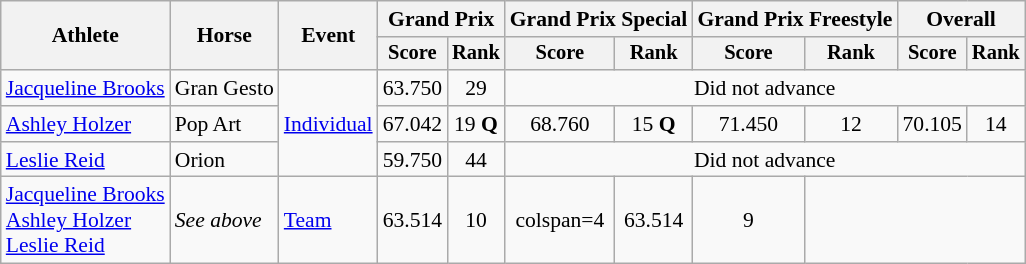<table class=wikitable style="font-size:90%">
<tr>
<th rowspan="2">Athlete</th>
<th rowspan="2">Horse</th>
<th rowspan="2">Event</th>
<th colspan="2">Grand Prix</th>
<th colspan="2">Grand Prix Special</th>
<th colspan="2">Grand Prix Freestyle</th>
<th colspan="2">Overall</th>
</tr>
<tr style="font-size:95%">
<th>Score</th>
<th>Rank</th>
<th>Score</th>
<th>Rank</th>
<th>Score</th>
<th>Rank</th>
<th>Score</th>
<th>Rank</th>
</tr>
<tr align=center>
<td align=left><a href='#'>Jacqueline Brooks</a></td>
<td align=left>Gran Gesto</td>
<td align=left rowspan=3><a href='#'>Individual</a></td>
<td>63.750</td>
<td>29</td>
<td colspan=6>Did not advance</td>
</tr>
<tr align=center>
<td align=left><a href='#'>Ashley Holzer</a></td>
<td align=left>Pop Art</td>
<td>67.042</td>
<td>19 <strong>Q</strong></td>
<td>68.760</td>
<td>15 <strong>Q</strong></td>
<td>71.450</td>
<td>12</td>
<td>70.105</td>
<td>14</td>
</tr>
<tr align=center>
<td align=left><a href='#'>Leslie Reid</a></td>
<td align=left>Orion</td>
<td>59.750</td>
<td>44</td>
<td colspan=6>Did not advance</td>
</tr>
<tr align=center>
<td align=left><a href='#'>Jacqueline Brooks</a><br><a href='#'>Ashley Holzer</a><br><a href='#'>Leslie Reid</a></td>
<td align=left><em>See above</em></td>
<td align=left><a href='#'>Team</a></td>
<td>63.514</td>
<td>10</td>
<td>colspan=4 </td>
<td>63.514</td>
<td>9</td>
</tr>
</table>
